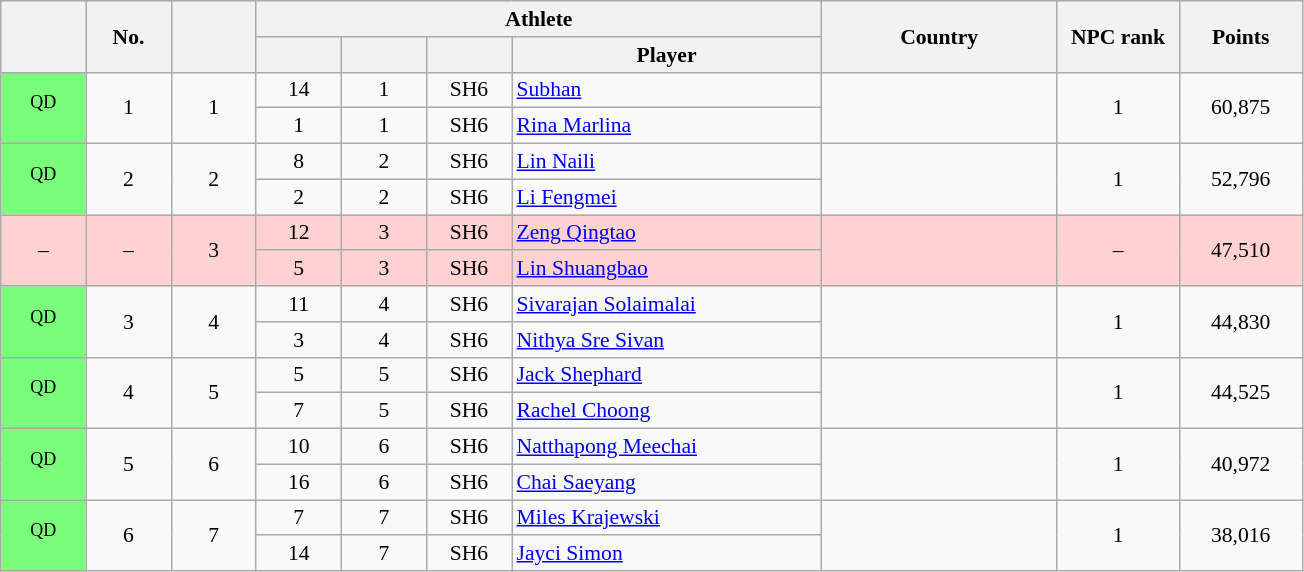<table class="wikitable" style="font-size:90%; text-align:center">
<tr>
<th rowspan="2" width="50"></th>
<th rowspan="2" width="50">No.</th>
<th rowspan="2" width="50"></th>
<th colspan="4">Athlete</th>
<th rowspan="2" width="150">Country</th>
<th rowspan="2" width="75">NPC rank</th>
<th rowspan="2" width="75">Points</th>
</tr>
<tr>
<th width="50"></th>
<th width="50"></th>
<th width="50"></th>
<th width="200">Player</th>
</tr>
<tr>
<td bgcolor="#79FF79" rowspan="2"><sup>QD</sup></td>
<td rowspan="2">1</td>
<td rowspan="2">1</td>
<td>14</td>
<td>1</td>
<td>SH6</td>
<td align="left"><a href='#'>Subhan</a></td>
<td align="left" rowspan="2"></td>
<td rowspan="2">1</td>
<td rowspan="2">60,875</td>
</tr>
<tr>
<td>1</td>
<td>1</td>
<td>SH6</td>
<td align="left"><a href='#'>Rina Marlina</a></td>
</tr>
<tr>
<td bgcolor="#79FF79" rowspan="2"><sup>QD</sup></td>
<td rowspan="2">2</td>
<td rowspan="2">2</td>
<td>8</td>
<td>2</td>
<td>SH6</td>
<td align="left"><a href='#'>Lin Naili</a></td>
<td align="left" rowspan="2"></td>
<td rowspan="2">1</td>
<td rowspan="2">52,796</td>
</tr>
<tr>
<td>2</td>
<td>2</td>
<td>SH6</td>
<td align="left"><a href='#'>Li Fengmei</a></td>
</tr>
<tr bgcolor="#FFD2D2">
<td rowspan="2">–</td>
<td rowspan="2">–</td>
<td rowspan="2">3</td>
<td>12</td>
<td>3</td>
<td>SH6</td>
<td align="left"><a href='#'>Zeng Qingtao</a></td>
<td align="left" rowspan="2"></td>
<td rowspan="2">–</td>
<td rowspan="2">47,510</td>
</tr>
<tr bgcolor="#FFD2D2">
<td>5</td>
<td>3</td>
<td>SH6</td>
<td align="left"><a href='#'>Lin Shuangbao</a></td>
</tr>
<tr>
<td bgcolor="#79FF79" rowspan="2"><sup>QD</sup></td>
<td rowspan="2">3</td>
<td rowspan="2">4</td>
<td>11</td>
<td>4</td>
<td>SH6</td>
<td align="left"><a href='#'>Sivarajan Solaimalai</a></td>
<td align="left" rowspan="2"></td>
<td rowspan="2">1</td>
<td rowspan="2">44,830</td>
</tr>
<tr>
<td>3</td>
<td>4</td>
<td>SH6</td>
<td align="left"><a href='#'>Nithya Sre Sivan</a></td>
</tr>
<tr>
<td bgcolor="#79FF79" rowspan="2"><sup>QD</sup></td>
<td rowspan="2">4</td>
<td rowspan="2">5</td>
<td>5</td>
<td>5</td>
<td>SH6</td>
<td align="left"><a href='#'>Jack Shephard</a></td>
<td align="left" rowspan="2"></td>
<td rowspan="2">1</td>
<td rowspan="2">44,525</td>
</tr>
<tr>
<td>7</td>
<td>5</td>
<td>SH6</td>
<td align="left"><a href='#'>Rachel Choong</a></td>
</tr>
<tr>
<td bgcolor="#79FF79" rowspan="2"><sup>QD</sup></td>
<td rowspan="2">5</td>
<td rowspan="2">6</td>
<td>10</td>
<td>6</td>
<td>SH6</td>
<td align="left"><a href='#'>Natthapong Meechai</a></td>
<td align="left" rowspan="2"></td>
<td rowspan="2">1</td>
<td rowspan="2">40,972</td>
</tr>
<tr>
<td>16</td>
<td>6</td>
<td>SH6</td>
<td align="left"><a href='#'>Chai Saeyang</a></td>
</tr>
<tr>
<td bgcolor="#79FF79" rowspan="2"><sup>QD</sup></td>
<td rowspan="2">6</td>
<td rowspan="2">7</td>
<td>7</td>
<td>7</td>
<td>SH6</td>
<td align="left"><a href='#'>Miles Krajewski</a></td>
<td align="left" rowspan="2"></td>
<td rowspan="2">1</td>
<td rowspan="2">38,016</td>
</tr>
<tr>
<td>14</td>
<td>7</td>
<td>SH6</td>
<td align="left"><a href='#'>Jayci Simon</a></td>
</tr>
</table>
